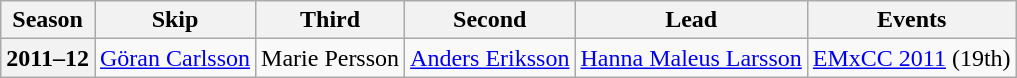<table class="wikitable">
<tr>
<th scope="col">Season</th>
<th scope="col">Skip</th>
<th scope="col">Third</th>
<th scope="col">Second</th>
<th scope="col">Lead</th>
<th scope="col">Events</th>
</tr>
<tr>
<th scope="row">2011–12</th>
<td><a href='#'>Göran Carlsson</a></td>
<td>Marie Persson</td>
<td><a href='#'>Anders Eriksson</a></td>
<td><a href='#'>Hanna Maleus Larsson</a></td>
<td><a href='#'>EMxCC 2011</a> (19th)</td>
</tr>
</table>
